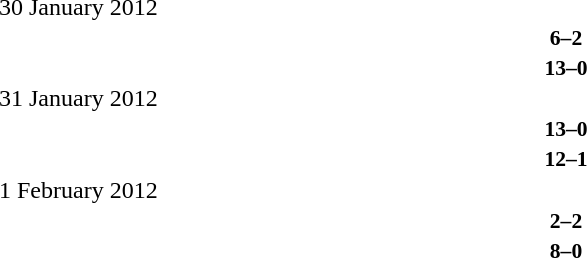<table width=100% cellspacing=1>
<tr>
<th width=25%></th>
<th width=10%></th>
<th></th>
</tr>
<tr>
<td>30 January 2012</td>
</tr>
<tr style=font-size:90%>
<td align=right><strong></strong></td>
<td align=center><strong>6–2</strong></td>
<td><strong></strong></td>
</tr>
<tr style=font-size:90%>
<td align=right><strong></strong></td>
<td align=center><strong>13–0</strong></td>
<td><strong></strong></td>
</tr>
<tr>
<td>31 January 2012</td>
</tr>
<tr style=font-size:90%>
<td align=right><strong></strong></td>
<td align=center><strong>13–0</strong></td>
<td><strong></strong></td>
</tr>
<tr style=font-size:90%>
<td align=right><strong></strong></td>
<td align=center><strong>12–1</strong></td>
<td><strong></strong></td>
</tr>
<tr>
<td>1 February 2012</td>
</tr>
<tr style=font-size:90%>
<td align=right><strong></strong></td>
<td align=center><strong>2–2</strong></td>
<td><strong></strong></td>
</tr>
<tr style=font-size:90%>
<td align=right><strong></strong></td>
<td align=center><strong>8–0</strong></td>
<td><strong></strong></td>
</tr>
</table>
